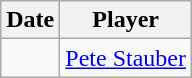<table class="wikitable">
<tr>
<th>Date</th>
<th>Player</th>
</tr>
<tr>
<td></td>
<td><a href='#'>Pete Stauber</a></td>
</tr>
</table>
